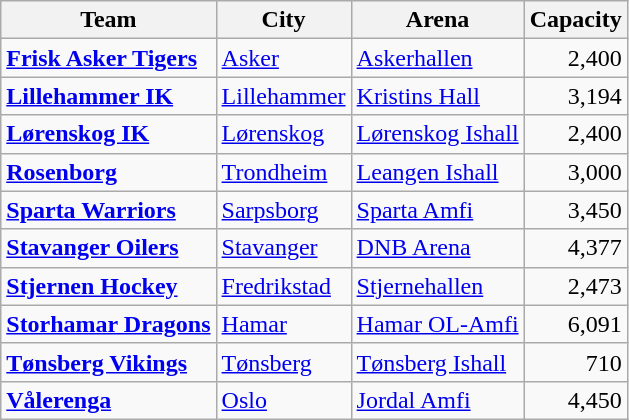<table class="wikitable sortable">
<tr>
<th>Team</th>
<th>City</th>
<th>Arena</th>
<th>Capacity</th>
</tr>
<tr>
<td><strong><a href='#'>Frisk Asker Tigers</a></strong></td>
<td><a href='#'>Asker</a></td>
<td><a href='#'>Askerhallen</a></td>
<td align="right">2,400</td>
</tr>
<tr>
<td><strong><a href='#'>Lillehammer IK</a></strong></td>
<td><a href='#'>Lillehammer</a></td>
<td><a href='#'>Kristins Hall</a></td>
<td align="right">3,194</td>
</tr>
<tr>
<td><strong><a href='#'>Lørenskog IK</a></strong></td>
<td><a href='#'>Lørenskog</a></td>
<td><a href='#'>Lørenskog Ishall</a></td>
<td align="right">2,400</td>
</tr>
<tr>
<td><strong><a href='#'>Rosenborg</a></strong></td>
<td><a href='#'>Trondheim</a></td>
<td><a href='#'>Leangen Ishall</a></td>
<td align="right">3,000</td>
</tr>
<tr>
<td><strong><a href='#'>Sparta Warriors</a></strong></td>
<td><a href='#'>Sarpsborg</a></td>
<td><a href='#'>Sparta Amfi</a></td>
<td align="right">3,450</td>
</tr>
<tr>
<td><strong><a href='#'>Stavanger Oilers</a></strong></td>
<td><a href='#'>Stavanger</a></td>
<td><a href='#'>DNB Arena</a></td>
<td align="right">4,377</td>
</tr>
<tr>
<td><strong><a href='#'>Stjernen Hockey</a></strong></td>
<td><a href='#'>Fredrikstad</a></td>
<td><a href='#'>Stjernehallen</a></td>
<td align="right">2,473</td>
</tr>
<tr>
<td><strong><a href='#'>Storhamar Dragons</a></strong></td>
<td><a href='#'>Hamar</a></td>
<td><a href='#'>Hamar OL-Amfi</a></td>
<td align="right">6,091</td>
</tr>
<tr>
<td><strong><a href='#'>Tønsberg Vikings</a></strong></td>
<td><a href='#'>Tønsberg</a></td>
<td><a href='#'>Tønsberg Ishall</a></td>
<td align="right">710</td>
</tr>
<tr>
<td><strong><a href='#'>Vålerenga</a></strong></td>
<td><a href='#'>Oslo</a></td>
<td><a href='#'>Jordal Amfi</a></td>
<td align="right">4,450</td>
</tr>
</table>
